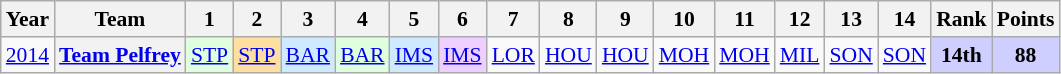<table class="wikitable" style="text-align:center; font-size:90%">
<tr>
<th>Year</th>
<th>Team</th>
<th>1</th>
<th>2</th>
<th>3</th>
<th>4</th>
<th>5</th>
<th>6</th>
<th>7</th>
<th>8</th>
<th>9</th>
<th>10</th>
<th>11</th>
<th>12</th>
<th>13</th>
<th>14</th>
<th>Rank</th>
<th>Points</th>
</tr>
<tr>
<td><a href='#'>2014</a></td>
<th><a href='#'>Team Pelfrey</a></th>
<td style="background:#DFFFDF;"><a href='#'>STP</a><br></td>
<td style="background:#FFDF9F;"><a href='#'>STP</a><br></td>
<td style="background:#CFEAFF;"><a href='#'>BAR</a><br></td>
<td style="background:#DFFFDF;"><a href='#'>BAR</a><br></td>
<td style="background:#CFEAFF;"><a href='#'>IMS</a><br></td>
<td style="background:#EFCFFF;"><a href='#'>IMS</a><br></td>
<td><a href='#'>LOR</a></td>
<td><a href='#'>HOU</a></td>
<td><a href='#'>HOU</a></td>
<td><a href='#'>MOH</a></td>
<td><a href='#'>MOH</a></td>
<td><a href='#'>MIL</a></td>
<td><a href='#'>SON</a></td>
<td><a href='#'>SON</a></td>
<td style="background:#CFCFFF;"><strong>14th</strong></td>
<td style="background:#CFCFFF;"><strong>88</strong></td>
</tr>
</table>
